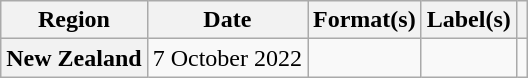<table class="wikitable plainrowheaders">
<tr>
<th scope="col">Region</th>
<th scope="col">Date</th>
<th scope="col">Format(s)</th>
<th scope="col">Label(s)</th>
<th scope="col"></th>
</tr>
<tr>
<th scope="row">New Zealand</th>
<td>7 October 2022</td>
<td></td>
<td></td>
<td align="center"></td>
</tr>
</table>
